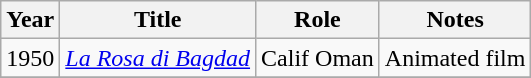<table class="wikitable plainrowheaders sortable">
<tr>
<th scope="col">Year</th>
<th scope="col">Title</th>
<th scope="col">Role</th>
<th scope="col">Notes</th>
</tr>
<tr>
<td>1950</td>
<td><em><a href='#'>La Rosa di Bagdad</a></em></td>
<td>Calif Oman</td>
<td>Animated film</td>
</tr>
<tr>
</tr>
</table>
